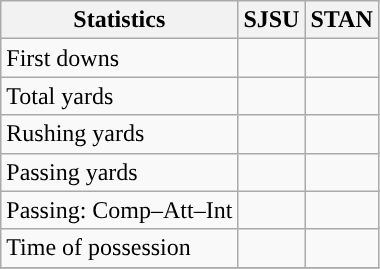<table class="wikitable" style="float: left;">
<tr>
<th>Statistics</th>
<th>SJSU</th>
<th>STAN</th>
</tr>
<tr>
<td>First downs</td>
<td></td>
<td></td>
</tr>
<tr>
<td>Total yards</td>
<td></td>
<td></td>
</tr>
<tr>
<td>Rushing yards</td>
<td></td>
<td></td>
</tr>
<tr>
<td>Passing yards</td>
<td></td>
<td></td>
</tr>
<tr>
<td>Passing: Comp–Att–Int</td>
<td></td>
<td></td>
</tr>
<tr>
<td>Time of possession</td>
<td></td>
<td></td>
</tr>
<tr>
</tr>
</table>
